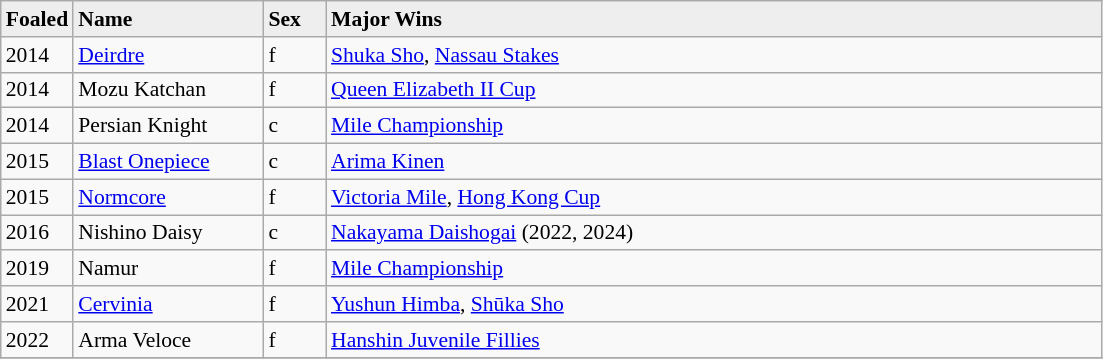<table class="wikitable sortable" style="font-size:90%">
<tr bgcolor="#eeeeee">
<td width="35px"><strong>Foaled</strong></td>
<td width="120px"><strong>Name</strong></td>
<td width="35px"><strong>Sex</strong></td>
<td width="510px"><strong>Major Wins</strong></td>
</tr>
<tr>
<td>2014</td>
<td><a href='#'>Deirdre</a></td>
<td>f</td>
<td><a href='#'>Shuka Sho</a>, <a href='#'>Nassau Stakes</a></td>
</tr>
<tr>
<td>2014</td>
<td>Mozu Katchan</td>
<td>f</td>
<td><a href='#'>Queen Elizabeth II Cup</a></td>
</tr>
<tr>
<td>2014</td>
<td>Persian Knight</td>
<td>c</td>
<td><a href='#'>Mile Championship</a></td>
</tr>
<tr>
<td>2015</td>
<td><a href='#'>Blast Onepiece</a></td>
<td>c</td>
<td><a href='#'>Arima Kinen</a></td>
</tr>
<tr>
<td>2015</td>
<td><a href='#'>Normcore</a></td>
<td>f</td>
<td><a href='#'>Victoria Mile</a>, <a href='#'>Hong Kong Cup</a></td>
</tr>
<tr>
<td>2016</td>
<td>Nishino Daisy</td>
<td>c</td>
<td><a href='#'>Nakayama Daishogai</a> (2022, 2024)</td>
</tr>
<tr>
<td>2019</td>
<td>Namur</td>
<td>f</td>
<td><a href='#'>Mile Championship</a></td>
</tr>
<tr>
<td>2021</td>
<td><a href='#'>Cervinia</a></td>
<td>f</td>
<td><a href='#'>Yushun Himba</a>, <a href='#'>Shūka Sho</a></td>
</tr>
<tr>
<td>2022</td>
<td>Arma Veloce</td>
<td>f</td>
<td><a href='#'>Hanshin Juvenile Fillies</a></td>
</tr>
<tr>
</tr>
</table>
